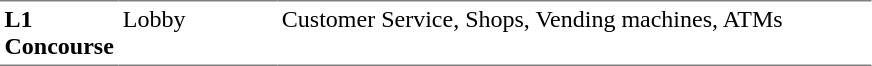<table table border=0 cellspacing=0 cellpadding=3>
<tr>
<td style="border-bottom:solid 1px gray; border-top:solid 1px gray;" valign=top width=50><strong>L1<br>Concourse</strong></td>
<td style="border-bottom:solid 1px gray; border-top:solid 1px gray;" valign=top width=100>Lobby</td>
<td style="border-bottom:solid 1px gray; border-top:solid 1px gray;" valign=top width=390>Customer Service, Shops, Vending machines, ATMs</td>
</tr>
</table>
